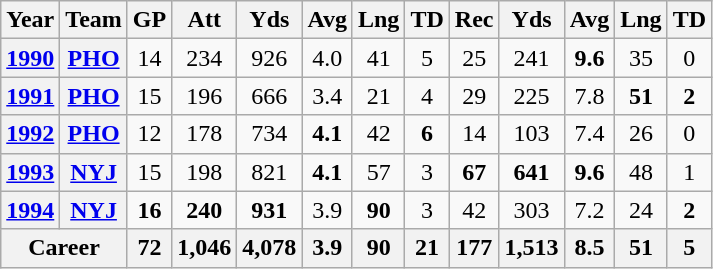<table class="wikitable" style="text-align: center;">
<tr>
<th>Year</th>
<th>Team</th>
<th>GP</th>
<th>Att</th>
<th>Yds</th>
<th>Avg</th>
<th>Lng</th>
<th>TD</th>
<th>Rec</th>
<th>Yds</th>
<th>Avg</th>
<th>Lng</th>
<th>TD</th>
</tr>
<tr>
<th><a href='#'>1990</a></th>
<th><a href='#'>PHO</a></th>
<td>14</td>
<td>234</td>
<td>926</td>
<td>4.0</td>
<td>41</td>
<td>5</td>
<td>25</td>
<td>241</td>
<td><strong>9.6</strong></td>
<td>35</td>
<td>0</td>
</tr>
<tr>
<th><a href='#'>1991</a></th>
<th><a href='#'>PHO</a></th>
<td>15</td>
<td>196</td>
<td>666</td>
<td>3.4</td>
<td>21</td>
<td>4</td>
<td>29</td>
<td>225</td>
<td>7.8</td>
<td><strong>51</strong></td>
<td><strong>2</strong></td>
</tr>
<tr>
<th><a href='#'>1992</a></th>
<th><a href='#'>PHO</a></th>
<td>12</td>
<td>178</td>
<td>734</td>
<td><strong>4.1</strong></td>
<td>42</td>
<td><strong>6</strong></td>
<td>14</td>
<td>103</td>
<td>7.4</td>
<td>26</td>
<td>0</td>
</tr>
<tr>
<th><a href='#'>1993</a></th>
<th><a href='#'>NYJ</a></th>
<td>15</td>
<td>198</td>
<td>821</td>
<td><strong>4.1</strong></td>
<td>57</td>
<td>3</td>
<td><strong>67</strong></td>
<td><strong>641</strong></td>
<td><strong>9.6</strong></td>
<td>48</td>
<td>1</td>
</tr>
<tr>
<th><a href='#'>1994</a></th>
<th><a href='#'>NYJ</a></th>
<td><strong>16</strong></td>
<td><strong>240</strong></td>
<td><strong>931</strong></td>
<td>3.9</td>
<td><strong>90</strong></td>
<td>3</td>
<td>42</td>
<td>303</td>
<td>7.2</td>
<td>24</td>
<td><strong>2</strong></td>
</tr>
<tr>
<th colspan="2">Career</th>
<th>72</th>
<th>1,046</th>
<th>4,078</th>
<th>3.9</th>
<th>90</th>
<th>21</th>
<th>177</th>
<th>1,513</th>
<th>8.5</th>
<th>51</th>
<th>5</th>
</tr>
</table>
